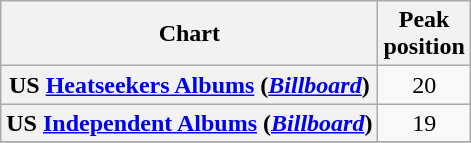<table class="wikitable plainrowheaders sortable" style="text-align:center;" border="1">
<tr>
<th scope="col">Chart</th>
<th scope="col">Peak<br>position</th>
</tr>
<tr>
<th scope="row">US <a href='#'>Heatseekers Albums</a> (<em><a href='#'>Billboard</a></em>)</th>
<td>20</td>
</tr>
<tr>
<th scope="row">US <a href='#'>Independent Albums</a> (<em><a href='#'>Billboard</a></em>)</th>
<td>19</td>
</tr>
<tr>
</tr>
</table>
